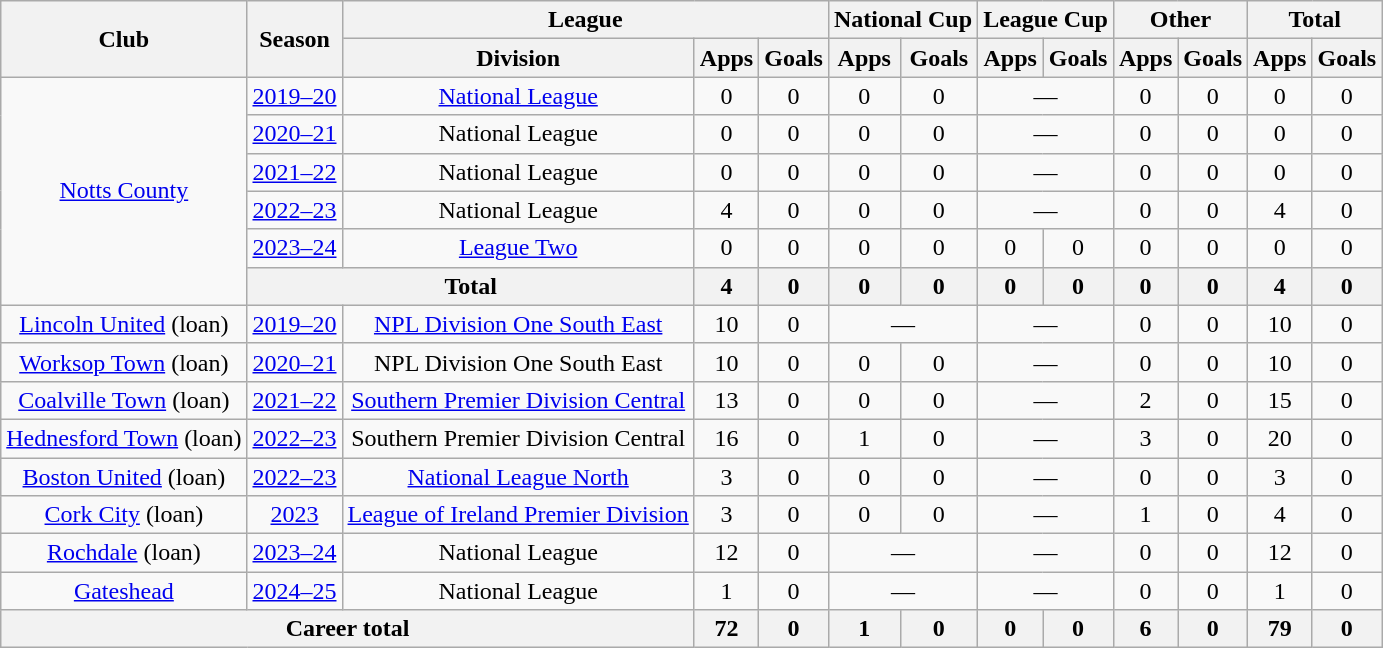<table class="wikitable" style="text-align: center">
<tr>
<th rowspan="2">Club</th>
<th rowspan="2">Season</th>
<th colspan="3">League</th>
<th colspan="2">National Cup</th>
<th colspan="2">League Cup</th>
<th colspan="2">Other</th>
<th colspan="2">Total</th>
</tr>
<tr>
<th>Division</th>
<th>Apps</th>
<th>Goals</th>
<th>Apps</th>
<th>Goals</th>
<th>Apps</th>
<th>Goals</th>
<th>Apps</th>
<th>Goals</th>
<th>Apps</th>
<th>Goals</th>
</tr>
<tr>
<td rowspan="6"><a href='#'>Notts County</a></td>
<td><a href='#'>2019–20</a></td>
<td><a href='#'>National League</a></td>
<td>0</td>
<td>0</td>
<td>0</td>
<td>0</td>
<td colspan="2">—</td>
<td>0</td>
<td>0</td>
<td>0</td>
<td>0</td>
</tr>
<tr>
<td><a href='#'>2020–21</a></td>
<td>National League</td>
<td>0</td>
<td>0</td>
<td>0</td>
<td>0</td>
<td colspan="2">—</td>
<td>0</td>
<td>0</td>
<td>0</td>
<td>0</td>
</tr>
<tr>
<td><a href='#'>2021–22</a></td>
<td>National League</td>
<td>0</td>
<td>0</td>
<td>0</td>
<td>0</td>
<td colspan="2">—</td>
<td>0</td>
<td>0</td>
<td>0</td>
<td>0</td>
</tr>
<tr>
<td><a href='#'>2022–23</a></td>
<td>National League</td>
<td>4</td>
<td>0</td>
<td>0</td>
<td>0</td>
<td colspan="2">—</td>
<td>0</td>
<td>0</td>
<td>4</td>
<td>0</td>
</tr>
<tr>
<td><a href='#'>2023–24</a></td>
<td><a href='#'>League Two</a></td>
<td>0</td>
<td>0</td>
<td>0</td>
<td>0</td>
<td>0</td>
<td>0</td>
<td>0</td>
<td>0</td>
<td>0</td>
<td>0</td>
</tr>
<tr>
<th colspan="2">Total</th>
<th>4</th>
<th>0</th>
<th>0</th>
<th>0</th>
<th>0</th>
<th>0</th>
<th>0</th>
<th>0</th>
<th>4</th>
<th>0</th>
</tr>
<tr>
<td><a href='#'>Lincoln United</a> (loan)</td>
<td><a href='#'>2019–20</a></td>
<td><a href='#'>NPL Division One South East</a></td>
<td>10</td>
<td>0</td>
<td colspan="2">—</td>
<td colspan="2">—</td>
<td>0</td>
<td>0</td>
<td>10</td>
<td>0</td>
</tr>
<tr>
<td><a href='#'>Worksop Town</a> (loan)</td>
<td><a href='#'>2020–21</a></td>
<td>NPL Division One South East</td>
<td>10</td>
<td>0</td>
<td>0</td>
<td>0</td>
<td colspan="2">—</td>
<td>0</td>
<td>0</td>
<td>10</td>
<td>0</td>
</tr>
<tr>
<td><a href='#'>Coalville Town</a> (loan)</td>
<td><a href='#'>2021–22</a></td>
<td><a href='#'>Southern Premier Division Central</a></td>
<td>13</td>
<td>0</td>
<td>0</td>
<td>0</td>
<td colspan="2">—</td>
<td>2</td>
<td>0</td>
<td>15</td>
<td>0</td>
</tr>
<tr>
<td><a href='#'>Hednesford Town</a> (loan)</td>
<td><a href='#'>2022–23</a></td>
<td>Southern Premier Division Central</td>
<td>16</td>
<td>0</td>
<td>1</td>
<td>0</td>
<td colspan="2">—</td>
<td>3</td>
<td>0</td>
<td>20</td>
<td>0</td>
</tr>
<tr>
<td><a href='#'>Boston United</a> (loan)</td>
<td><a href='#'>2022–23</a></td>
<td><a href='#'>National League North</a></td>
<td>3</td>
<td>0</td>
<td>0</td>
<td>0</td>
<td colspan="2">—</td>
<td>0</td>
<td>0</td>
<td>3</td>
<td>0</td>
</tr>
<tr>
<td><a href='#'>Cork City</a> (loan)</td>
<td><a href='#'>2023</a></td>
<td><a href='#'>League of Ireland Premier Division</a></td>
<td>3</td>
<td>0</td>
<td>0</td>
<td>0</td>
<td colspan="2">—</td>
<td>1</td>
<td>0</td>
<td>4</td>
<td>0</td>
</tr>
<tr>
<td><a href='#'>Rochdale</a> (loan)</td>
<td><a href='#'>2023–24</a></td>
<td>National League</td>
<td>12</td>
<td>0</td>
<td colspan="2">—</td>
<td colspan="2">—</td>
<td>0</td>
<td>0</td>
<td>12</td>
<td>0</td>
</tr>
<tr>
<td><a href='#'>Gateshead</a></td>
<td><a href='#'>2024–25</a></td>
<td>National League</td>
<td>1</td>
<td>0</td>
<td colspan="2">—</td>
<td colspan="2">—</td>
<td>0</td>
<td>0</td>
<td>1</td>
<td>0</td>
</tr>
<tr>
<th colspan="3">Career total</th>
<th>72</th>
<th>0</th>
<th>1</th>
<th>0</th>
<th>0</th>
<th>0</th>
<th>6</th>
<th>0</th>
<th>79</th>
<th>0</th>
</tr>
</table>
